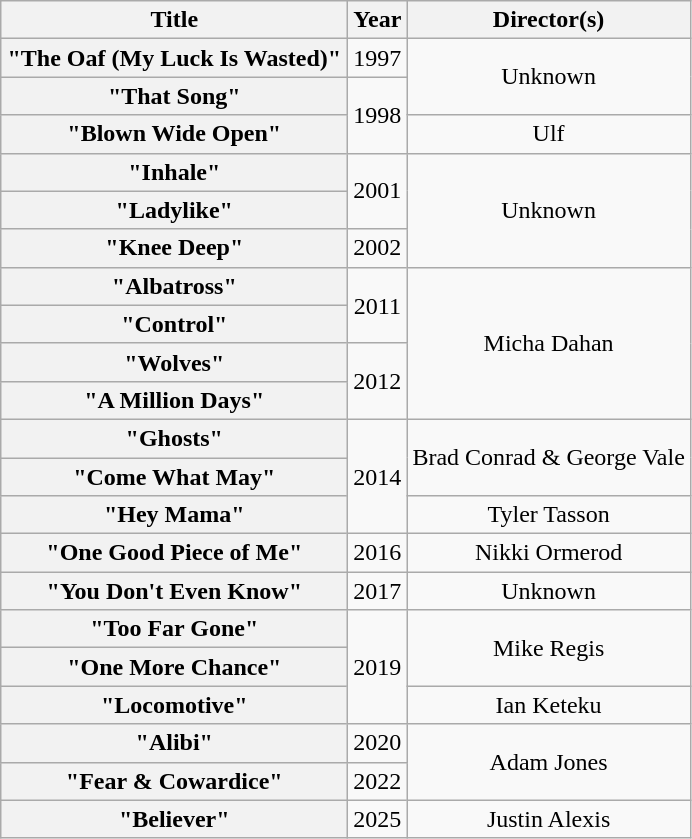<table class="wikitable plainrowheaders" style="text-align:center;">
<tr>
<th scope="col" style="width:14em;">Title</th>
<th scope="col">Year</th>
<th scope="col">Director(s)</th>
</tr>
<tr>
<th scope="row">"The Oaf (My Luck Is Wasted)"</th>
<td>1997</td>
<td rowspan="2">Unknown</td>
</tr>
<tr>
<th scope="row">"That Song"</th>
<td rowspan="2">1998</td>
</tr>
<tr>
<th scope="row">"Blown Wide Open"</th>
<td>Ulf</td>
</tr>
<tr>
<th scope="row">"Inhale"</th>
<td rowspan="2">2001</td>
<td rowspan="3">Unknown</td>
</tr>
<tr>
<th scope="row">"Ladylike"</th>
</tr>
<tr>
<th scope="row">"Knee Deep"</th>
<td>2002</td>
</tr>
<tr>
<th scope="row">"Albatross"</th>
<td rowspan="2">2011</td>
<td rowspan="4">Micha Dahan</td>
</tr>
<tr>
<th scope="row">"Control"</th>
</tr>
<tr>
<th scope="row">"Wolves"</th>
<td rowspan="2">2012</td>
</tr>
<tr>
<th scope="row">"A Million Days"</th>
</tr>
<tr>
<th scope="row">"Ghosts"</th>
<td rowspan="3">2014</td>
<td rowspan="2">Brad Conrad & George Vale</td>
</tr>
<tr>
<th scope="row">"Come What May"</th>
</tr>
<tr>
<th scope="row">"Hey Mama"</th>
<td>Tyler Tasson</td>
</tr>
<tr>
<th scope="row">"One Good Piece of Me"</th>
<td>2016</td>
<td>Nikki Ormerod</td>
</tr>
<tr>
<th scope="row">"You Don't Even Know"</th>
<td>2017</td>
<td>Unknown</td>
</tr>
<tr>
<th scope="row">"Too Far Gone"</th>
<td rowspan="3">2019</td>
<td rowspan="2">Mike Regis</td>
</tr>
<tr>
<th scope="row">"One More Chance"</th>
</tr>
<tr>
<th scope="row">"Locomotive"</th>
<td>Ian Keteku</td>
</tr>
<tr>
<th scope="row">"Alibi"</th>
<td>2020</td>
<td rowspan="2">Adam Jones</td>
</tr>
<tr>
<th scope="row">"Fear & Cowardice"</th>
<td>2022</td>
</tr>
<tr>
<th scope="row">"Believer"</th>
<td>2025</td>
<td>Justin Alexis</td>
</tr>
</table>
